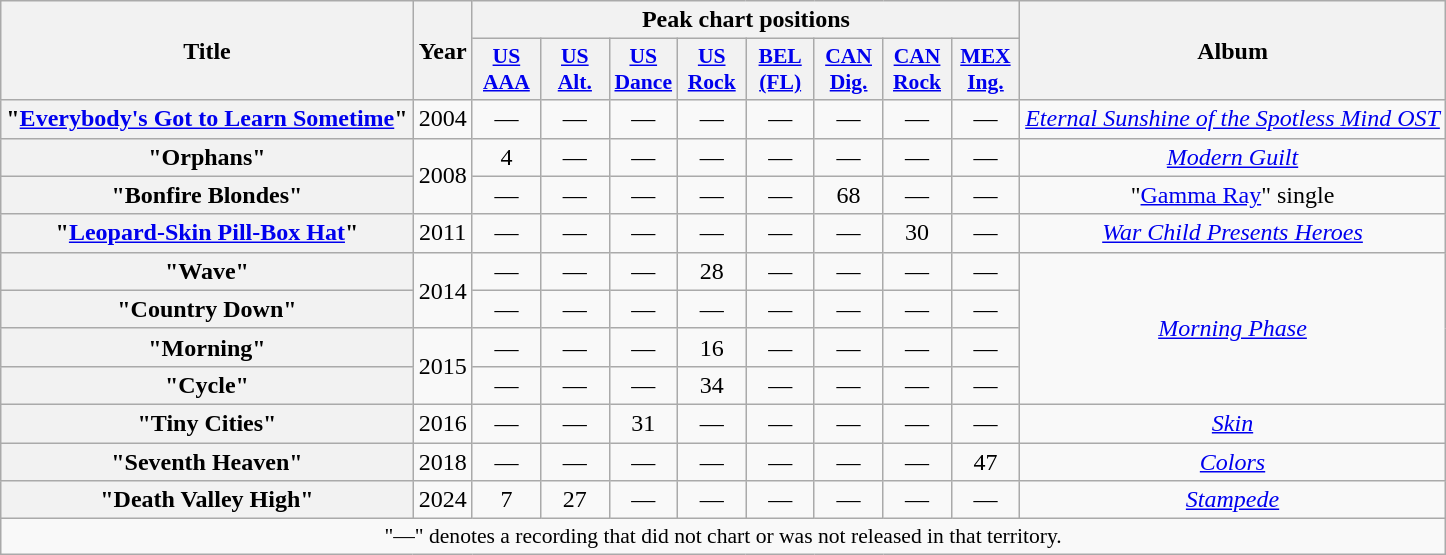<table class="wikitable plainrowheaders" style="text-align:center">
<tr>
<th scope="col" rowspan="2">Title</th>
<th scope="col" rowspan="2">Year</th>
<th scope="col" colspan="8">Peak chart positions</th>
<th scope="col" rowspan="2">Album</th>
</tr>
<tr>
<th scope="col" style="width:2.7em;font-size:90%;"><a href='#'>US<br>AAA</a><br></th>
<th scope="col" style="width:2.7em;font-size:90%;"><a href='#'>US<br>Alt.</a><br></th>
<th scope="col" style="width:2.7em;font-size:90%;"><a href='#'>US<br>Dance</a><br></th>
<th scope="col" style="width:2.7em;font-size:90%;"><a href='#'>US<br>Rock</a><br></th>
<th scope="col" style="width:2.7em;font-size:90%;"><a href='#'>BEL<br>(FL)</a><br></th>
<th scope="col" style="width:2.7em;font-size:90%;"><a href='#'>CAN<br>Dig.</a><br></th>
<th scope="col" style="width:2.7em;font-size:90%;"><a href='#'>CAN<br>Rock</a><br></th>
<th scope="col" style="width:2.7em;font-size:90%;"><a href='#'>MEX<br>Ing.</a><br></th>
</tr>
<tr>
<th scope="row">"<a href='#'>Everybody's Got to Learn Sometime</a>"</th>
<td>2004</td>
<td>—</td>
<td>—</td>
<td>—</td>
<td>—</td>
<td>—</td>
<td>—</td>
<td>—</td>
<td>—</td>
<td><em><a href='#'>Eternal Sunshine of the Spotless Mind OST</a></em></td>
</tr>
<tr>
<th scope="row">"Orphans"</th>
<td rowspan="2">2008</td>
<td>4</td>
<td>—</td>
<td>—</td>
<td>—</td>
<td>—</td>
<td>—</td>
<td>—</td>
<td>—</td>
<td><em><a href='#'>Modern Guilt</a></em></td>
</tr>
<tr>
<th scope="row">"Bonfire Blondes"</th>
<td>—</td>
<td>—</td>
<td>—</td>
<td>—</td>
<td>—</td>
<td>68</td>
<td>—</td>
<td>—</td>
<td>"<a href='#'>Gamma Ray</a>" single</td>
</tr>
<tr>
<th scope="row">"<a href='#'>Leopard-Skin Pill-Box Hat</a>"</th>
<td>2011</td>
<td>—</td>
<td>—</td>
<td>—</td>
<td>—</td>
<td>—</td>
<td>—</td>
<td>30</td>
<td>—</td>
<td><em><a href='#'>War Child Presents Heroes</a></em></td>
</tr>
<tr>
<th scope="row">"Wave"</th>
<td rowspan="2">2014</td>
<td>—</td>
<td>—</td>
<td>—</td>
<td>28</td>
<td>—</td>
<td>—</td>
<td>—</td>
<td>—</td>
<td rowspan="4"><em><a href='#'>Morning Phase</a></em></td>
</tr>
<tr>
<th scope="row">"Country Down"</th>
<td>—</td>
<td>—</td>
<td>—</td>
<td>—</td>
<td>—</td>
<td>—</td>
<td>—</td>
<td>—</td>
</tr>
<tr>
<th scope="row">"Morning"</th>
<td rowspan="2">2015</td>
<td>—</td>
<td>—</td>
<td>—</td>
<td>16</td>
<td>—</td>
<td>—</td>
<td>—</td>
<td>—</td>
</tr>
<tr>
<th scope="row">"Cycle"</th>
<td>—</td>
<td>—</td>
<td>—</td>
<td>34</td>
<td>—</td>
<td>—</td>
<td>—</td>
<td>—</td>
</tr>
<tr>
<th scope="row">"Tiny Cities"<br></th>
<td>2016</td>
<td>—</td>
<td>—</td>
<td>31</td>
<td>—</td>
<td>—</td>
<td>—</td>
<td>—</td>
<td>—</td>
<td><em><a href='#'>Skin</a></em></td>
</tr>
<tr>
<th scope="row">"Seventh Heaven"</th>
<td>2018</td>
<td>—</td>
<td>—</td>
<td>—</td>
<td>—</td>
<td>—</td>
<td>—</td>
<td>—</td>
<td>47</td>
<td><em><a href='#'>Colors</a></em></td>
</tr>
<tr>
<th scope="row">"Death Valley High"<br></th>
<td>2024</td>
<td>7</td>
<td>27</td>
<td>—</td>
<td>—</td>
<td>—</td>
<td>—</td>
<td>—</td>
<td>—</td>
<td><em><a href='#'>Stampede</a></em></td>
</tr>
<tr>
<td colspan="14" style="font-size:90%">"—" denotes a recording that did not chart or was not released in that territory.</td>
</tr>
</table>
